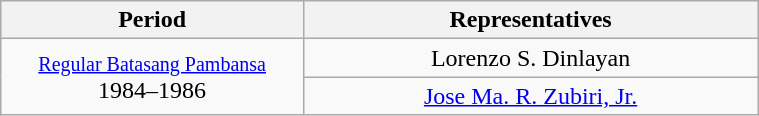<table class="wikitable" style="text-align:center; width:40%;">
<tr>
<th width="40%">Period</th>
<th>Representatives</th>
</tr>
<tr>
<td rowspan="2"><small><a href='#'>Regular Batasang Pambansa</a></small><br>1984–1986</td>
<td>Lorenzo S. Dinlayan</td>
</tr>
<tr>
<td><a href='#'>Jose Ma. R. Zubiri, Jr.</a></td>
</tr>
</table>
